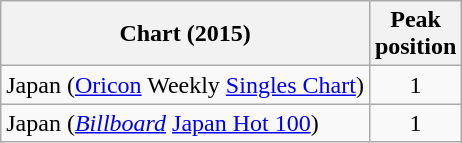<table class="wikitable sortable" border="1">
<tr>
<th>Chart (2015)</th>
<th>Peak<br>position</th>
</tr>
<tr>
<td>Japan (<a href='#'>Oricon</a> Weekly <a href='#'>Singles Chart</a>)</td>
<td style="text-align:center;">1</td>
</tr>
<tr>
<td>Japan (<em><a href='#'>Billboard</a></em> <a href='#'>Japan Hot 100</a>)</td>
<td style="text-align:center;">1</td>
</tr>
</table>
